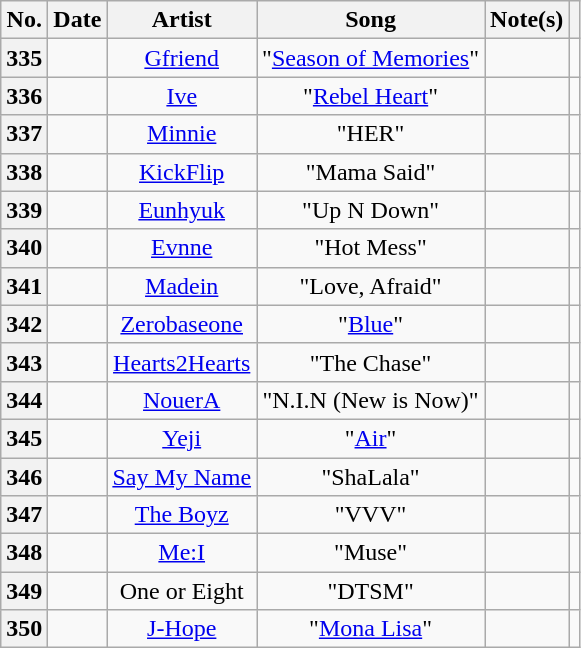<table class="wikitable plainrowheaders sortable" style="text-align:center">
<tr>
<th scope="col">No.</th>
<th scope="col">Date</th>
<th scope="col">Artist</th>
<th scope="col">Song</th>
<th scope="col">Note(s)</th>
<th scope="col" class="unsortable"></th>
</tr>
<tr>
<th scope="row">335</th>
<td></td>
<td><a href='#'>Gfriend</a></td>
<td>"<a href='#'>Season of Memories</a>"</td>
<td></td>
<td></td>
</tr>
<tr>
<th scope="row">336</th>
<td></td>
<td><a href='#'>Ive</a></td>
<td>"<a href='#'>Rebel Heart</a>"</td>
<td></td>
<td></td>
</tr>
<tr>
<th scope="row">337</th>
<td></td>
<td><a href='#'>Minnie</a></td>
<td>"HER"</td>
<td></td>
<td></td>
</tr>
<tr>
<th scope="row">338</th>
<td></td>
<td><a href='#'>KickFlip</a></td>
<td>"Mama Said"</td>
<td></td>
<td></td>
</tr>
<tr>
<th scope="row">339</th>
<td></td>
<td><a href='#'>Eunhyuk</a></td>
<td>"Up N Down"</td>
<td></td>
<td></td>
</tr>
<tr>
<th scope="row">340</th>
<td></td>
<td><a href='#'>Evnne</a></td>
<td>"Hot Mess"</td>
<td></td>
<td></td>
</tr>
<tr>
<th scope="row">341</th>
<td></td>
<td><a href='#'>Madein</a></td>
<td>"Love, Afraid"</td>
<td></td>
<td></td>
</tr>
<tr>
<th scope="row">342</th>
<td></td>
<td><a href='#'>Zerobaseone</a></td>
<td>"<a href='#'>Blue</a>"</td>
<td></td>
<td></td>
</tr>
<tr>
<th scope="row">343</th>
<td></td>
<td><a href='#'>Hearts2Hearts</a></td>
<td>"The Chase"</td>
<td></td>
<td></td>
</tr>
<tr>
<th scope="row">344</th>
<td></td>
<td><a href='#'>NouerA</a></td>
<td>"N.I.N (New is Now)"</td>
<td></td>
<td></td>
</tr>
<tr>
<th scope="row">345</th>
<td></td>
<td><a href='#'>Yeji</a></td>
<td>"<a href='#'>Air</a>"</td>
<td></td>
<td></td>
</tr>
<tr>
<th scope="row">346</th>
<td></td>
<td><a href='#'>Say My Name</a></td>
<td>"ShaLala"</td>
<td></td>
<td></td>
</tr>
<tr>
<th scope="row">347</th>
<td></td>
<td><a href='#'>The Boyz</a></td>
<td>"VVV"</td>
<td></td>
<td></td>
</tr>
<tr>
<th scope="row">348</th>
<td></td>
<td><a href='#'>Me:I</a></td>
<td>"Muse"</td>
<td></td>
<td></td>
</tr>
<tr>
<th scope="row">349</th>
<td></td>
<td>One or Eight</td>
<td>"DTSM"</td>
<td></td>
<td></td>
</tr>
<tr>
<th scope="row">350</th>
<td></td>
<td><a href='#'>J-Hope</a></td>
<td>"<a href='#'>Mona Lisa</a>"</td>
<td></td>
<td></td>
</tr>
</table>
